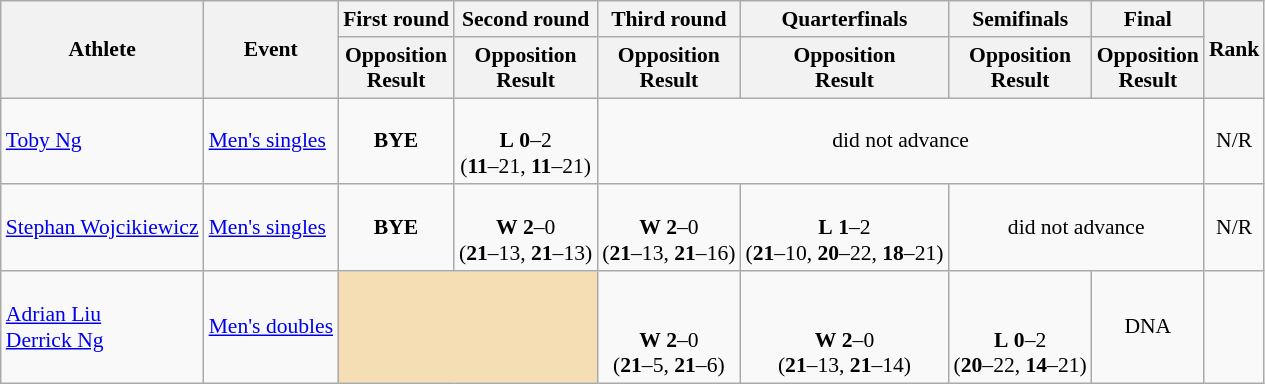<table class="wikitable" style="font-size:90%">
<tr>
<th rowspan="2">Athlete</th>
<th rowspan="2">Event</th>
<th>First round</th>
<th>Second round</th>
<th>Third round</th>
<th>Quarterfinals</th>
<th>Semifinals</th>
<th>Final</th>
<th rowspan="2">Rank</th>
</tr>
<tr>
<th>Opposition<br>Result</th>
<th>Opposition<br>Result</th>
<th>Opposition<br>Result</th>
<th>Opposition<br>Result</th>
<th>Opposition<br>Result</th>
<th>Opposition<br>Result</th>
</tr>
<tr>
<td><a href='#'>Toby Ng</a></td>
<td><a href='#'>Men's singles</a></td>
<td align=center><strong>BYE</strong></td>
<td align=center><br> <strong>L</strong> <strong>0</strong>–2<br>(<strong>11</strong>–21, <strong>11</strong>–21)</td>
<td align=center colspan=4>did not advance</td>
<td align=center>N/R</td>
</tr>
<tr>
<td><a href='#'>Stephan Wojcikiewicz</a></td>
<td><a href='#'>Men's singles</a></td>
<td align=center><strong>BYE</strong></td>
<td align=center><br> <strong>W</strong> <strong>2</strong>–0<br>(<strong>21</strong>–13, <strong>21</strong>–13)</td>
<td align=center><br> <strong>W</strong> <strong>2</strong>–0<br>(<strong>21</strong>–13, <strong>21</strong>–16)</td>
<td align=center><br> <strong>L</strong> <strong>1</strong>–2<br>(<strong>21</strong>–10, <strong>20</strong>–22, <strong>18</strong>–21)</td>
<td align=center colspan=2>did not advance</td>
<td align=center>N/R</td>
</tr>
<tr>
<td><a href='#'>Adrian Liu</a><br><a href='#'>Derrick Ng</a></td>
<td><a href='#'>Men's doubles</a></td>
<td align=center colspan=2 bgcolor=wheat></td>
<td align=center><br><br> <strong>W</strong> <strong>2</strong>–0<br>(<strong>21</strong>–5, <strong>21</strong>–6)</td>
<td align=center><br><br> <strong>W</strong> <strong>2</strong>–0<br>(<strong>21</strong>–13, <strong>21</strong>–14)</td>
<td align=center><br><br> <strong>L</strong> <strong>0</strong>–2<br>(<strong>20</strong>–22, <strong>14</strong>–21)</td>
<td align=center>DNA</td>
<td align=center></td>
</tr>
</table>
